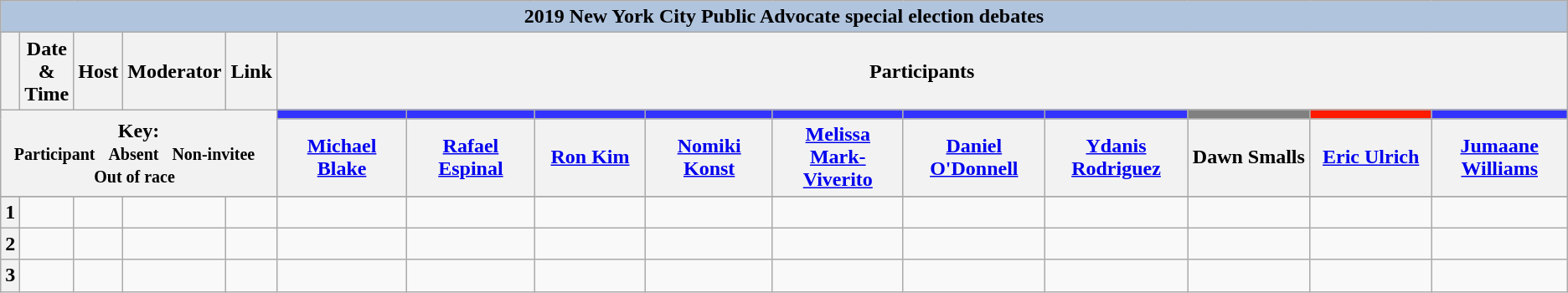<table class="wikitable">
<tr>
<th style="background:#B0C4DE" colspan="16">2019 New York City Public Advocate special election debates</th>
</tr>
<tr>
<th style="white-space:nowrap;"> </th>
<th>Date & Time</th>
<th>Host</th>
<th>Moderator</th>
<th>Link</th>
<th scope="col" colspan="10">Participants</th>
</tr>
<tr>
<th colspan="5" rowspan="2">Key:<br> <small>Participant  </small>  <small>Absent  </small>  <small>Non-invitee    Out of race  </small></th>
<th scope="col" style="width:10em; background: #3333FF;"></th>
<th scope="col" style="width:10em; background: #3333FF;"></th>
<th scope="col" style="width:10em; background: #3333FF;"></th>
<th scope="col" style="width:10em; background: #3333FF;"></th>
<th scope="col" style="width:10em; background: #3333FF;"></th>
<th scope="col" style="width:10em; background: #3333FF;"></th>
<th scope="col" style="width:10em; background: #3333FF;"></th>
<th scope="col" style="width:10em; background: #808080;"></th>
<th scope="col" style="width:10em; background: #FF1A00;"></th>
<th scope="col" style="width:10em; background: #3333FF;"></th>
</tr>
<tr>
<th><a href='#'>Michael Blake</a></th>
<th><a href='#'>Rafael Espinal</a></th>
<th><a href='#'>Ron Kim</a></th>
<th><a href='#'>Nomiki Konst</a></th>
<th><a href='#'>Melissa Mark-Viverito</a></th>
<th><a href='#'>Daniel O'Donnell</a></th>
<th><a href='#'>Ydanis Rodriguez</a></th>
<th>Dawn Smalls</th>
<th><a href='#'>Eric Ulrich</a></th>
<th><a href='#'>Jumaane Williams</a></th>
</tr>
<tr>
</tr>
<tr>
<th> 1</th>
<td style="white-space:nowrap;"></td>
<td style="white-space:nowrap;"></td>
<td style="white-space:nowrap;"></td>
<td style="white-space:nowrap;"></td>
<td></td>
<td></td>
<td></td>
<td></td>
<td></td>
<td></td>
<td></td>
<td></td>
<td></td>
<td></td>
</tr>
<tr>
<th> 2</th>
<td style="white-space:nowrap;"></td>
<td style="white-space:nowrap;"></td>
<td style="white-space:nowrap;"></td>
<td style="white-space:nowrap;"></td>
<td></td>
<td></td>
<td></td>
<td></td>
<td></td>
<td></td>
<td></td>
<td></td>
<td></td>
<td></td>
</tr>
<tr>
<th> 3</th>
<td style="white-space:nowrap;"></td>
<td style="white-space:nowrap;"></td>
<td style="white-space:nowrap;"></td>
<td style="white-space:nowrap;"></td>
<td></td>
<td></td>
<td></td>
<td></td>
<td></td>
<td></td>
<td></td>
<td></td>
<td></td>
<td></td>
</tr>
</table>
